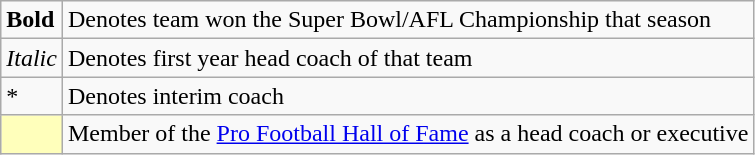<table class="wikitable">
<tr>
<td><strong>Bold</strong></td>
<td>Denotes team won the Super Bowl/AFL Championship that season</td>
</tr>
<tr>
<td><em>Italic</em></td>
<td>Denotes first year head coach of that team</td>
</tr>
<tr>
<td>*</td>
<td>Denotes interim coach</td>
</tr>
<tr>
<th scope="row" style="text-align:center; background:#ffb;"></th>
<td>Member of the <a href='#'>Pro Football Hall of Fame</a> as a head coach or executive</td>
</tr>
</table>
